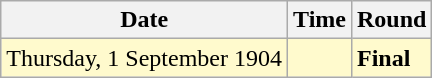<table class="wikitable">
<tr>
<th>Date</th>
<th>Time</th>
<th>Round</th>
</tr>
<tr style=background:lemonchiffon>
<td>Thursday, 1 September 1904</td>
<td></td>
<td><strong>Final</strong></td>
</tr>
</table>
